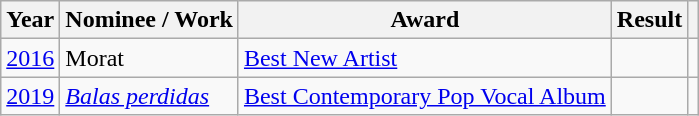<table class="wikitable">
<tr>
<th>Year</th>
<th>Nominee / Work</th>
<th>Award</th>
<th>Result</th>
<th></th>
</tr>
<tr>
<td><a href='#'>2016</a></td>
<td>Morat</td>
<td><a href='#'>Best New Artist</a></td>
<td></td>
<td></td>
</tr>
<tr>
<td><a href='#'>2019</a></td>
<td><em><a href='#'>Balas perdidas</a></em></td>
<td><a href='#'>Best Contemporary Pop Vocal Album</a></td>
<td></td>
<td></td>
</tr>
</table>
